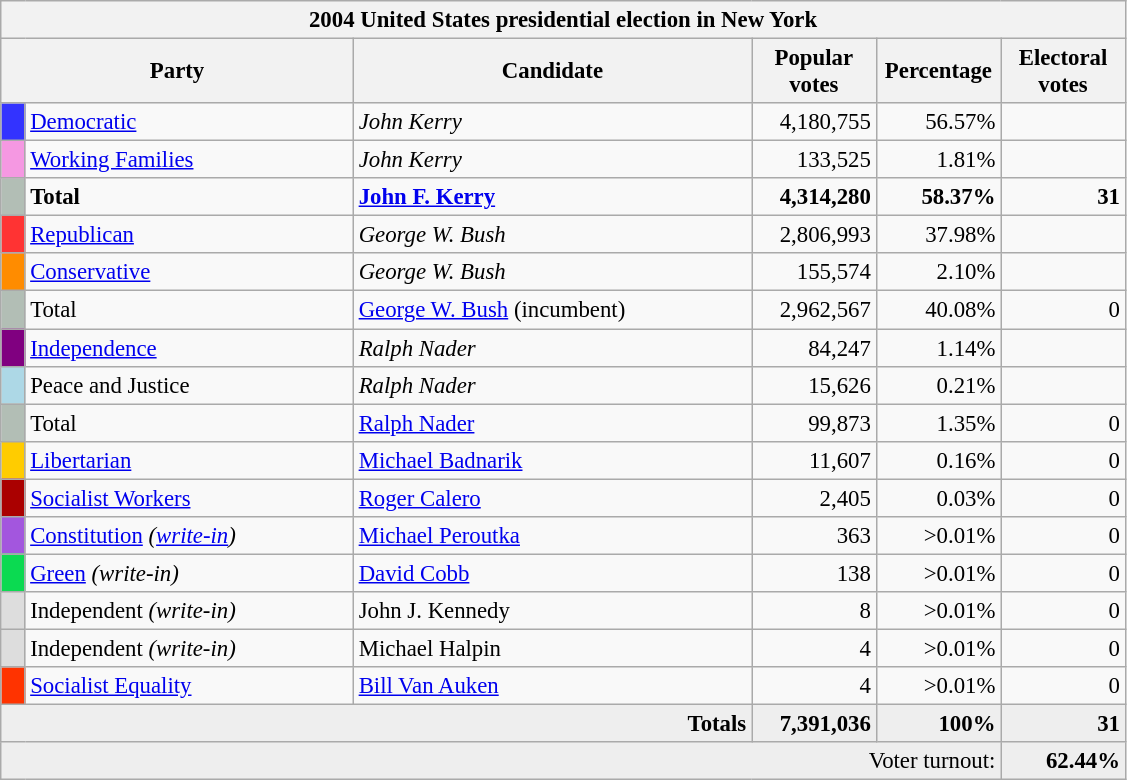<table class="wikitable" style="font-size: 95%;">
<tr>
<th colspan="7">2004 United States presidential election in New York</th>
</tr>
<tr>
<th colspan="2" style="width: 15em">Party</th>
<th style="width: 17em">Candidate</th>
<th style="width: 5em">Popular votes</th>
<th style="width: 5em">Percentage</th>
<th style="width: 5em">Electoral votes</th>
</tr>
<tr>
<th style="background:#33f; width:3px;"></th>
<td style="width: 130px"><a href='#'>Democratic</a></td>
<td><em>John Kerry</em></td>
<td style="text-align:right;">4,180,755</td>
<td style="text-align:right;">56.57%</td>
<td style="text-align:right;"></td>
</tr>
<tr>
<th style="background:#F598E2; width:3px;"></th>
<td style="width: 130px"><a href='#'>Working Families</a></td>
<td><em>John Kerry</em></td>
<td style="text-align:right;">133,525</td>
<td style="text-align:right;">1.81%</td>
<td style="text-align:right;"></td>
</tr>
<tr>
<th style="background:#b2beb5; width:3px;"></th>
<td style="width: 130px"><strong>Total</strong></td>
<td><strong><a href='#'>John F. Kerry</a></strong></td>
<td style="text-align:right;"><strong>4,314,280</strong></td>
<td style="text-align:right;"><strong>58.37%</strong></td>
<td style="text-align:right;"><strong>31</strong></td>
</tr>
<tr>
<th style="background:#f33; width:3px;"></th>
<td style="width: 130px"><a href='#'>Republican</a></td>
<td><em>George W. Bush</em></td>
<td style="text-align:right;">2,806,993</td>
<td style="text-align:right;">37.98%</td>
<td style="text-align:right;"></td>
</tr>
<tr>
<th style="background:#ff8c00; width:3px;"></th>
<td style="width: 130px"><a href='#'>Conservative</a></td>
<td><em>George W. Bush</em></td>
<td style="text-align:right;">155,574</td>
<td style="text-align:right;">2.10%</td>
<td style="text-align:right;"></td>
</tr>
<tr>
<th style="background:#b2beb5; width:3px;"></th>
<td style="width: 130px">Total</td>
<td><a href='#'>George W. Bush</a> (incumbent)</td>
<td style="text-align:right;">2,962,567</td>
<td style="text-align:right;">40.08%</td>
<td style="text-align:right;">0</td>
</tr>
<tr>
<th style="background:purple; width:3px;"></th>
<td style="width: 130px"><a href='#'>Independence</a></td>
<td><em>Ralph Nader</em></td>
<td style="text-align:right;">84,247</td>
<td style="text-align:right;">1.14%</td>
<td style="text-align:right;"></td>
</tr>
<tr>
<th style="background:#add8e6; width:3px;"></th>
<td style="width: 130px">Peace and Justice</td>
<td><em>Ralph Nader</em></td>
<td style="text-align:right;">15,626</td>
<td style="text-align:right;">0.21%</td>
<td style="text-align:right;"></td>
</tr>
<tr>
<th style="background:#b2beb5; width:3px;"></th>
<td style="width: 130px">Total</td>
<td><a href='#'>Ralph Nader</a></td>
<td style="text-align:right;">99,873</td>
<td style="text-align:right;">1.35%</td>
<td style="text-align:right;">0</td>
</tr>
<tr>
<th style="background:#fc0; width:3px;"></th>
<td style="width: 130px"><a href='#'>Libertarian</a></td>
<td><a href='#'>Michael Badnarik</a></td>
<td style="text-align:right;">11,607</td>
<td style="text-align:right;">0.16%</td>
<td style="text-align:right;">0</td>
</tr>
<tr>
<th style="background:#a00; width:3px;"></th>
<td style="width: 130px"><a href='#'>Socialist Workers</a></td>
<td><a href='#'>Roger Calero</a></td>
<td style="text-align:right;">2,405</td>
<td style="text-align:right;">0.03%</td>
<td style="text-align:right;">0</td>
</tr>
<tr>
<th style="background:#a356de; width:3px;"></th>
<td style="width: 130px"><a href='#'>Constitution</a> <em>(<a href='#'>write-in</a>)</em></td>
<td><a href='#'>Michael Peroutka</a></td>
<td style="text-align:right;">363</td>
<td style="text-align:right;">>0.01%</td>
<td style="text-align:right;">0</td>
</tr>
<tr>
<th style="background:#0bda51; width:3px;"></th>
<td style="width: 130px"><a href='#'>Green</a> <em>(write-in)</em></td>
<td><a href='#'>David Cobb</a></td>
<td style="text-align:right;">138</td>
<td style="text-align:right;">>0.01%</td>
<td style="text-align:right;">0</td>
</tr>
<tr>
<th style="background:#ddd; width:3px;"></th>
<td style="width: 130px">Independent <em>(write-in)</em></td>
<td>John J. Kennedy</td>
<td style="text-align:right;">8</td>
<td style="text-align:right;">>0.01%</td>
<td style="text-align:right;">0</td>
</tr>
<tr>
<th style="background:#ddd; width:3px;"></th>
<td style="width: 130px">Independent <em>(write-in)</em></td>
<td>Michael Halpin</td>
<td style="text-align:right;">4</td>
<td style="text-align:right;">>0.01%</td>
<td style="text-align:right;">0</td>
</tr>
<tr>
<th style="background:#f30; width:3px;"></th>
<td style="width: 130px"><a href='#'>Socialist Equality</a></td>
<td><a href='#'>Bill Van Auken</a></td>
<td style="text-align:right;">4</td>
<td style="text-align:right;">>0.01%</td>
<td style="text-align:right;">0</td>
</tr>
<tr style="background:#eee; text-align:right;">
<td colspan="3"><strong>Totals</strong></td>
<td><strong>7,391,036</strong></td>
<td><strong>100%</strong></td>
<td><strong>31</strong></td>
</tr>
<tr style="background:#eee; text-align:right;">
<td colspan="5">Voter turnout:</td>
<td><strong>62.44%</strong></td>
</tr>
</table>
